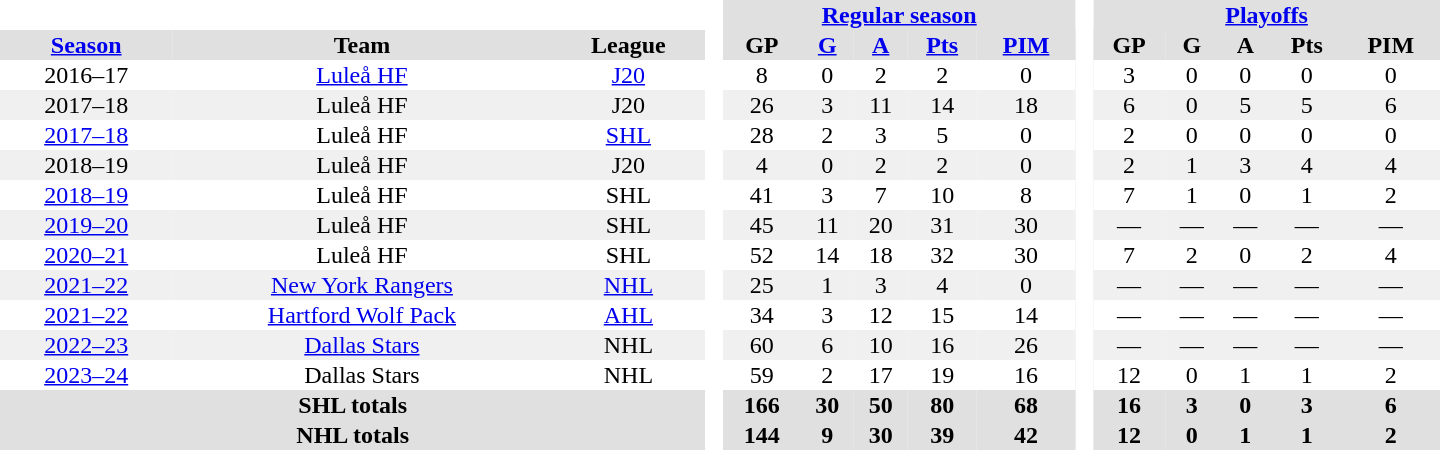<table border="0" cellpadding="1" cellspacing="0" style="text-align:center; width:60em;">
<tr bgcolor="#e0e0e0">
<th colspan="3" bgcolor="#ffffff"> </th>
<th rowspan="99" bgcolor="#ffffff"> </th>
<th colspan="5"><a href='#'>Regular season</a></th>
<th rowspan="99" bgcolor="#ffffff"> </th>
<th colspan="5"><a href='#'>Playoffs</a></th>
</tr>
<tr bgcolor="#e0e0e0">
<th><a href='#'>Season</a></th>
<th>Team</th>
<th>League</th>
<th>GP</th>
<th><a href='#'>G</a></th>
<th><a href='#'>A</a></th>
<th><a href='#'>Pts</a></th>
<th><a href='#'>PIM</a></th>
<th>GP</th>
<th>G</th>
<th>A</th>
<th>Pts</th>
<th>PIM</th>
</tr>
<tr>
<td>2016–17</td>
<td><a href='#'>Luleå HF</a></td>
<td><a href='#'>J20</a></td>
<td>8</td>
<td>0</td>
<td>2</td>
<td>2</td>
<td>0</td>
<td>3</td>
<td>0</td>
<td>0</td>
<td>0</td>
<td>0</td>
</tr>
<tr bgcolor="#f0f0f0">
<td>2017–18</td>
<td>Luleå HF</td>
<td>J20</td>
<td>26</td>
<td>3</td>
<td>11</td>
<td>14</td>
<td>18</td>
<td>6</td>
<td>0</td>
<td>5</td>
<td>5</td>
<td>6</td>
</tr>
<tr>
<td><a href='#'>2017–18</a></td>
<td>Luleå HF</td>
<td><a href='#'>SHL</a></td>
<td>28</td>
<td>2</td>
<td>3</td>
<td>5</td>
<td>0</td>
<td>2</td>
<td>0</td>
<td>0</td>
<td>0</td>
<td>0</td>
</tr>
<tr bgcolor="#f0f0f0">
<td>2018–19</td>
<td>Luleå HF</td>
<td>J20</td>
<td>4</td>
<td>0</td>
<td>2</td>
<td>2</td>
<td>0</td>
<td>2</td>
<td>1</td>
<td>3</td>
<td>4</td>
<td>4</td>
</tr>
<tr>
<td><a href='#'>2018–19</a></td>
<td>Luleå HF</td>
<td>SHL</td>
<td>41</td>
<td>3</td>
<td>7</td>
<td>10</td>
<td>8</td>
<td>7</td>
<td>1</td>
<td>0</td>
<td>1</td>
<td>2</td>
</tr>
<tr bgcolor="#f0f0f0">
<td><a href='#'>2019–20</a></td>
<td>Luleå HF</td>
<td>SHL</td>
<td>45</td>
<td>11</td>
<td>20</td>
<td>31</td>
<td>30</td>
<td>—</td>
<td>—</td>
<td>—</td>
<td>—</td>
<td>—</td>
</tr>
<tr>
<td><a href='#'>2020–21</a></td>
<td>Luleå HF</td>
<td>SHL</td>
<td>52</td>
<td>14</td>
<td>18</td>
<td>32</td>
<td>30</td>
<td>7</td>
<td>2</td>
<td>0</td>
<td>2</td>
<td>4</td>
</tr>
<tr bgcolor="#f0f0f0">
<td><a href='#'>2021–22</a></td>
<td><a href='#'>New York Rangers</a></td>
<td><a href='#'>NHL</a></td>
<td>25</td>
<td>1</td>
<td>3</td>
<td>4</td>
<td>0</td>
<td>—</td>
<td>—</td>
<td>—</td>
<td>—</td>
<td>—</td>
</tr>
<tr>
<td><a href='#'>2021–22</a></td>
<td><a href='#'>Hartford Wolf Pack</a></td>
<td><a href='#'>AHL</a></td>
<td>34</td>
<td>3</td>
<td>12</td>
<td>15</td>
<td>14</td>
<td>—</td>
<td>—</td>
<td>—</td>
<td>—</td>
<td>—</td>
</tr>
<tr bgcolor="#f0f0f0">
<td><a href='#'>2022–23</a></td>
<td><a href='#'>Dallas Stars</a></td>
<td>NHL</td>
<td>60</td>
<td>6</td>
<td>10</td>
<td>16</td>
<td>26</td>
<td>—</td>
<td>—</td>
<td>—</td>
<td>—</td>
<td>—</td>
</tr>
<tr>
<td><a href='#'>2023–24</a></td>
<td>Dallas Stars</td>
<td>NHL</td>
<td>59</td>
<td>2</td>
<td>17</td>
<td>19</td>
<td>16</td>
<td>12</td>
<td>0</td>
<td>1</td>
<td>1</td>
<td>2</td>
</tr>
<tr bgcolor="#e0e0e0">
<th colspan="3">SHL totals</th>
<th>166</th>
<th>30</th>
<th>50</th>
<th>80</th>
<th>68</th>
<th>16</th>
<th>3</th>
<th>0</th>
<th>3</th>
<th>6</th>
</tr>
<tr bgcolor="#e0e0e0">
<th colspan="3">NHL totals</th>
<th>144</th>
<th>9</th>
<th>30</th>
<th>39</th>
<th>42</th>
<th>12</th>
<th>0</th>
<th>1</th>
<th>1</th>
<th>2</th>
</tr>
</table>
